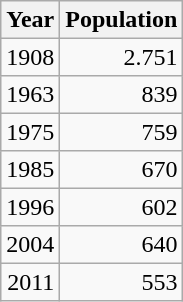<table class="wikitable" style="line-height:1.1em;">
<tr>
<th>Year</th>
<th>Population</th>
</tr>
<tr align="right">
<td>1908</td>
<td>2.751</td>
</tr>
<tr align="right">
<td>1963</td>
<td>839</td>
</tr>
<tr align="right">
<td>1975</td>
<td>759</td>
</tr>
<tr align="right">
<td>1985</td>
<td>670</td>
</tr>
<tr align="right">
<td>1996</td>
<td>602</td>
</tr>
<tr align="right">
<td>2004</td>
<td>640</td>
</tr>
<tr align="right">
<td>2011</td>
<td>553</td>
</tr>
</table>
